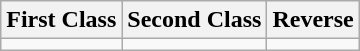<table class="wikitable" style="margin:1em auto;text-align:center;">
<tr>
<th>First Class</th>
<th>Second Class</th>
<th>Reverse</th>
</tr>
<tr>
<td></td>
<td></td>
<td></td>
</tr>
</table>
